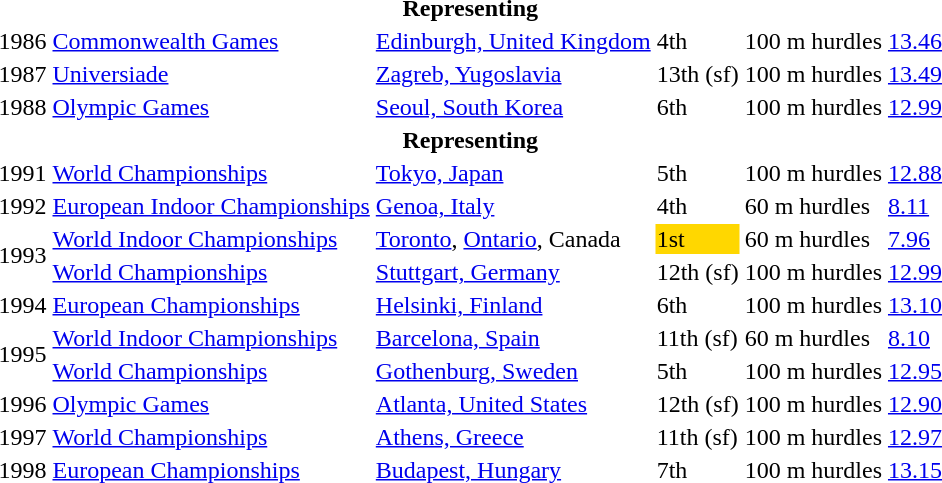<table>
<tr>
<th colspan="6">Representing </th>
</tr>
<tr>
<td>1986</td>
<td><a href='#'>Commonwealth Games</a></td>
<td><a href='#'>Edinburgh, United Kingdom</a></td>
<td>4th</td>
<td>100 m hurdles</td>
<td><a href='#'>13.46</a></td>
</tr>
<tr>
<td>1987</td>
<td><a href='#'>Universiade</a></td>
<td><a href='#'>Zagreb, Yugoslavia</a></td>
<td>13th (sf)</td>
<td>100 m hurdles</td>
<td><a href='#'>13.49</a></td>
</tr>
<tr>
<td>1988</td>
<td><a href='#'>Olympic Games</a></td>
<td><a href='#'>Seoul, South Korea</a></td>
<td>6th</td>
<td>100 m hurdles</td>
<td><a href='#'>12.99</a></td>
</tr>
<tr>
<th colspan="6">Representing </th>
</tr>
<tr>
<td>1991</td>
<td><a href='#'>World Championships</a></td>
<td><a href='#'>Tokyo, Japan</a></td>
<td>5th</td>
<td>100 m hurdles</td>
<td><a href='#'>12.88</a></td>
</tr>
<tr>
<td>1992</td>
<td><a href='#'>European Indoor Championships</a></td>
<td><a href='#'>Genoa, Italy</a></td>
<td>4th</td>
<td>60 m hurdles</td>
<td><a href='#'>8.11</a></td>
</tr>
<tr>
<td rowspan=2>1993</td>
<td><a href='#'>World Indoor Championships</a></td>
<td><a href='#'>Toronto</a>, <a href='#'>Ontario</a>, Canada</td>
<td bgcolor="gold">1st</td>
<td>60 m hurdles</td>
<td><a href='#'>7.96</a></td>
</tr>
<tr>
<td><a href='#'>World Championships</a></td>
<td><a href='#'>Stuttgart, Germany</a></td>
<td>12th (sf)</td>
<td>100 m hurdles</td>
<td><a href='#'>12.99</a></td>
</tr>
<tr>
<td>1994</td>
<td><a href='#'>European Championships</a></td>
<td><a href='#'>Helsinki, Finland</a></td>
<td>6th</td>
<td>100 m hurdles</td>
<td><a href='#'>13.10</a></td>
</tr>
<tr>
<td rowspan=2>1995</td>
<td><a href='#'>World Indoor Championships</a></td>
<td><a href='#'>Barcelona, Spain</a></td>
<td>11th (sf)</td>
<td>60 m hurdles</td>
<td><a href='#'>8.10</a></td>
</tr>
<tr>
<td><a href='#'>World Championships</a></td>
<td><a href='#'>Gothenburg, Sweden</a></td>
<td>5th</td>
<td>100 m hurdles</td>
<td><a href='#'>12.95</a></td>
</tr>
<tr>
<td>1996</td>
<td><a href='#'>Olympic Games</a></td>
<td><a href='#'>Atlanta, United States</a></td>
<td>12th (sf)</td>
<td>100 m hurdles</td>
<td><a href='#'>12.90</a></td>
</tr>
<tr>
<td>1997</td>
<td><a href='#'>World Championships</a></td>
<td><a href='#'>Athens, Greece</a></td>
<td>11th (sf)</td>
<td>100 m hurdles</td>
<td><a href='#'>12.97</a></td>
</tr>
<tr>
<td>1998</td>
<td><a href='#'>European Championships</a></td>
<td><a href='#'>Budapest, Hungary</a></td>
<td>7th</td>
<td>100 m hurdles</td>
<td><a href='#'>13.15</a></td>
</tr>
</table>
